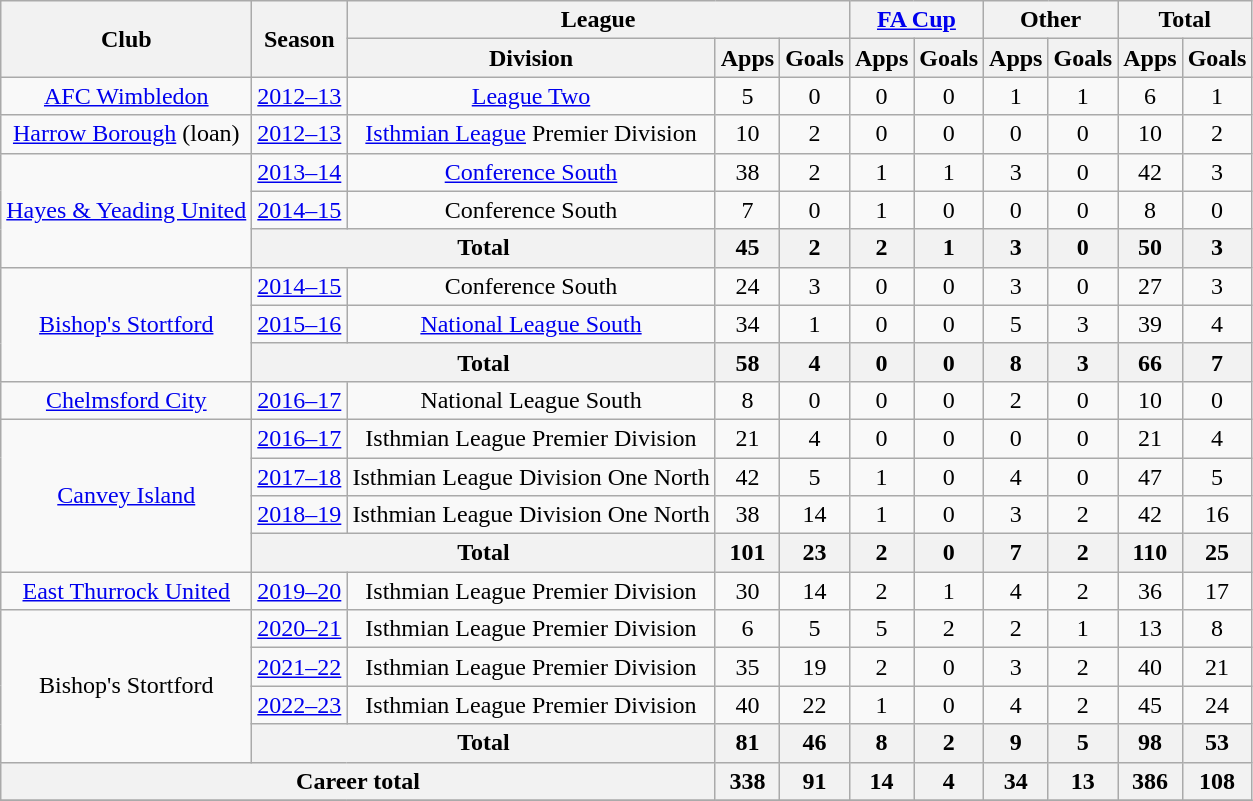<table class=wikitable style="text-align:center">
<tr>
<th rowspan="2">Club</th>
<th rowspan="2">Season</th>
<th colspan="3">League</th>
<th colspan="2"><a href='#'>FA Cup</a></th>
<th colspan="2">Other</th>
<th colspan="2">Total</th>
</tr>
<tr>
<th>Division</th>
<th>Apps</th>
<th>Goals</th>
<th>Apps</th>
<th>Goals</th>
<th>Apps</th>
<th>Goals</th>
<th>Apps</th>
<th>Goals</th>
</tr>
<tr>
<td><a href='#'>AFC Wimbledon</a></td>
<td><a href='#'>2012–13</a></td>
<td><a href='#'>League Two</a></td>
<td>5</td>
<td>0</td>
<td>0</td>
<td>0</td>
<td>1</td>
<td>1</td>
<td>6</td>
<td>1</td>
</tr>
<tr>
<td><a href='#'>Harrow Borough</a> (loan)</td>
<td><a href='#'>2012–13</a></td>
<td><a href='#'>Isthmian League</a> Premier Division</td>
<td>10</td>
<td>2</td>
<td>0</td>
<td>0</td>
<td>0</td>
<td>0</td>
<td>10</td>
<td>2</td>
</tr>
<tr>
<td rowspan="3"><a href='#'>Hayes & Yeading United</a></td>
<td><a href='#'>2013–14</a></td>
<td><a href='#'>Conference South</a></td>
<td>38</td>
<td>2</td>
<td>1</td>
<td>1</td>
<td>3</td>
<td>0</td>
<td>42</td>
<td>3</td>
</tr>
<tr>
<td><a href='#'>2014–15</a></td>
<td>Conference South</td>
<td>7</td>
<td>0</td>
<td>1</td>
<td>0</td>
<td>0</td>
<td>0</td>
<td>8</td>
<td>0</td>
</tr>
<tr>
<th colspan="2">Total</th>
<th>45</th>
<th>2</th>
<th>2</th>
<th>1</th>
<th>3</th>
<th>0</th>
<th>50</th>
<th>3</th>
</tr>
<tr>
<td rowspan="3"><a href='#'>Bishop's Stortford</a></td>
<td><a href='#'>2014–15</a></td>
<td>Conference South</td>
<td>24</td>
<td>3</td>
<td>0</td>
<td>0</td>
<td>3</td>
<td>0</td>
<td>27</td>
<td>3</td>
</tr>
<tr>
<td><a href='#'>2015–16</a></td>
<td><a href='#'>National League South</a></td>
<td>34</td>
<td>1</td>
<td>0</td>
<td>0</td>
<td>5</td>
<td>3</td>
<td>39</td>
<td>4</td>
</tr>
<tr>
<th colspan="2">Total</th>
<th>58</th>
<th>4</th>
<th>0</th>
<th>0</th>
<th>8</th>
<th>3</th>
<th>66</th>
<th>7</th>
</tr>
<tr>
<td><a href='#'>Chelmsford City</a></td>
<td><a href='#'>2016–17</a></td>
<td>National League South</td>
<td>8</td>
<td>0</td>
<td>0</td>
<td>0</td>
<td>2</td>
<td>0</td>
<td>10</td>
<td>0</td>
</tr>
<tr>
<td rowspan="4"><a href='#'>Canvey Island</a></td>
<td><a href='#'>2016–17</a></td>
<td>Isthmian League Premier Division</td>
<td>21</td>
<td>4</td>
<td>0</td>
<td>0</td>
<td>0</td>
<td>0</td>
<td>21</td>
<td>4</td>
</tr>
<tr>
<td><a href='#'>2017–18</a></td>
<td>Isthmian League Division One North</td>
<td>42</td>
<td>5</td>
<td>1</td>
<td>0</td>
<td>4</td>
<td>0</td>
<td>47</td>
<td>5</td>
</tr>
<tr>
<td><a href='#'>2018–19</a></td>
<td>Isthmian League Division One North</td>
<td>38</td>
<td>14</td>
<td>1</td>
<td>0</td>
<td>3</td>
<td>2</td>
<td>42</td>
<td>16</td>
</tr>
<tr>
<th colspan="2">Total</th>
<th>101</th>
<th>23</th>
<th>2</th>
<th>0</th>
<th>7</th>
<th>2</th>
<th>110</th>
<th>25</th>
</tr>
<tr>
<td><a href='#'>East Thurrock United</a></td>
<td><a href='#'>2019–20</a></td>
<td>Isthmian League Premier Division</td>
<td>30</td>
<td>14</td>
<td>2</td>
<td>1</td>
<td>4</td>
<td>2</td>
<td>36</td>
<td>17</td>
</tr>
<tr>
<td rowspan="4">Bishop's Stortford</td>
<td><a href='#'>2020–21</a></td>
<td>Isthmian League Premier Division</td>
<td>6</td>
<td>5</td>
<td>5</td>
<td>2</td>
<td>2</td>
<td>1</td>
<td>13</td>
<td>8</td>
</tr>
<tr>
<td><a href='#'>2021–22</a></td>
<td>Isthmian League Premier Division</td>
<td>35</td>
<td>19</td>
<td>2</td>
<td>0</td>
<td>3</td>
<td>2</td>
<td>40</td>
<td>21</td>
</tr>
<tr>
<td><a href='#'>2022–23</a></td>
<td>Isthmian League Premier Division</td>
<td>40</td>
<td>22</td>
<td>1</td>
<td>0</td>
<td>4</td>
<td>2</td>
<td>45</td>
<td>24</td>
</tr>
<tr>
<th colspan="2">Total</th>
<th>81</th>
<th>46</th>
<th>8</th>
<th>2</th>
<th>9</th>
<th>5</th>
<th>98</th>
<th>53</th>
</tr>
<tr>
<th colspan="3">Career total</th>
<th>338</th>
<th>91</th>
<th>14</th>
<th>4</th>
<th>34</th>
<th>13</th>
<th>386</th>
<th>108</th>
</tr>
<tr>
</tr>
</table>
